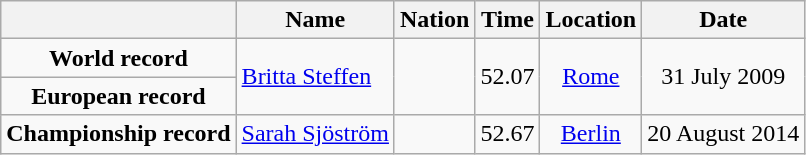<table class=wikitable style=text-align:center>
<tr>
<th></th>
<th>Name</th>
<th>Nation</th>
<th>Time</th>
<th>Location</th>
<th>Date</th>
</tr>
<tr>
<td><strong>World record</strong></td>
<td align=left rowspan=2><a href='#'>Britta Steffen</a></td>
<td align=left rowspan=2></td>
<td align=left rowspan=2>52.07</td>
<td rowspan=2><a href='#'>Rome</a></td>
<td rowspan=2>31 July 2009</td>
</tr>
<tr>
<td><strong>European record</strong></td>
</tr>
<tr>
<td><strong>Championship record</strong></td>
<td align=left><a href='#'>Sarah Sjöström</a></td>
<td align=left></td>
<td align=left>52.67</td>
<td><a href='#'>Berlin</a></td>
<td>20 August 2014</td>
</tr>
</table>
